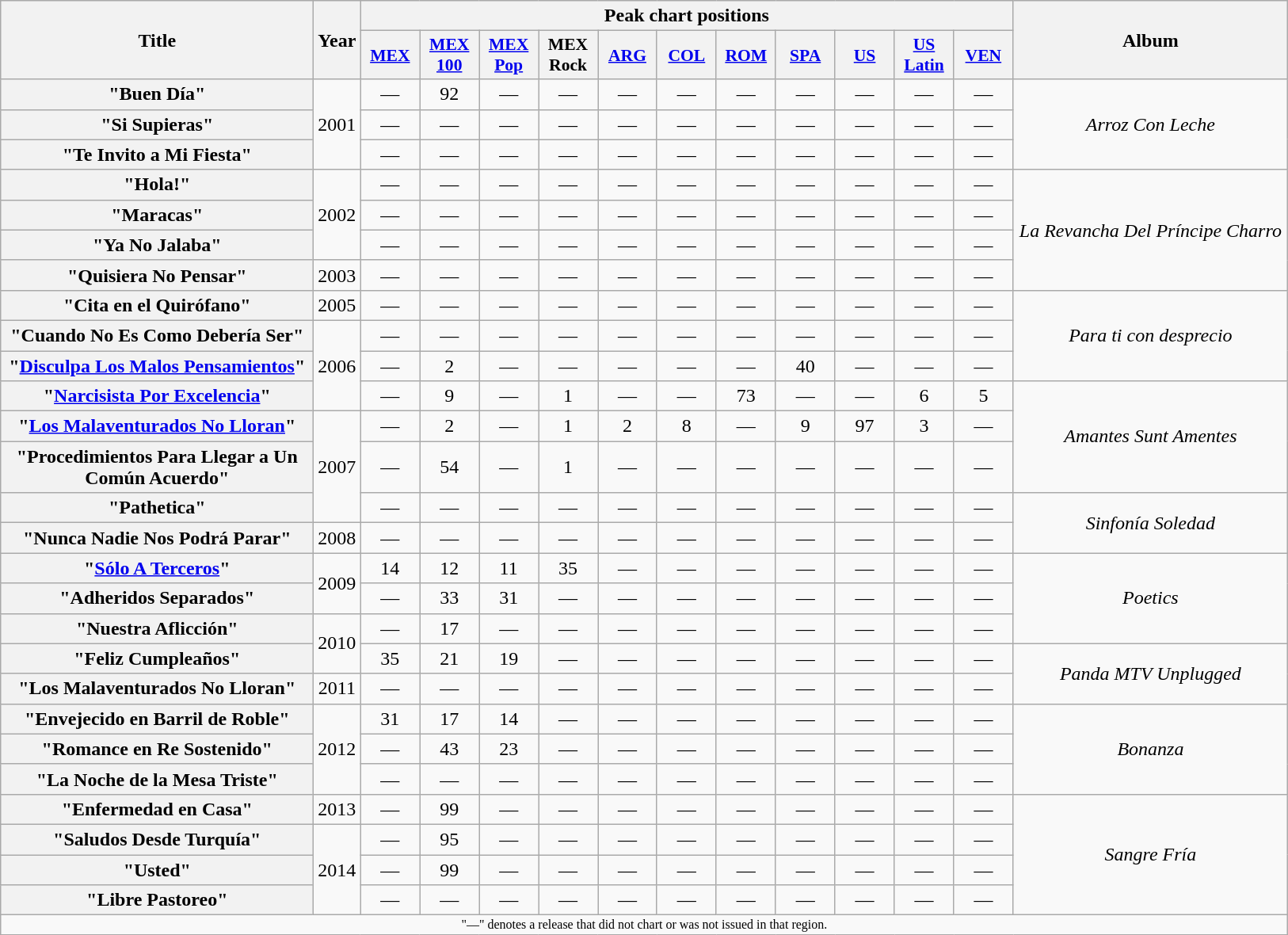<table class="wikitable plainrowheaders" style="text-align:center;">
<tr>
<th scope="col" rowspan="2" style="width:16em;">Title</th>
<th scope="col" rowspan="2" style="width:1em;">Year</th>
<th scope="col" colspan="11">Peak chart positions</th>
<th scope="col" rowspan="2" style="width:14em;">Album</th>
</tr>
<tr>
<th scope="col" style="width:3em;font-size:90%;"><a href='#'>MEX</a><br></th>
<th scope="col" style="width:3em;font-size:90%;"><a href='#'>MEX<br>100</a><br></th>
<th scope="col" style="width:3em;font-size:90%;"><a href='#'>MEX<br>Pop</a><br></th>
<th scope="col" style="width:3em;font-size:90%;">MEX<br>Rock</th>
<th scope="col" style="width:3em;font-size:90%;"><a href='#'>ARG</a></th>
<th scope="col" style="width:3em;font-size:90%;"><a href='#'>COL</a></th>
<th scope="col" style="width:3em;font-size:90%;"><a href='#'>ROM</a><br></th>
<th scope="col" style="width:3em;font-size:90%;"><a href='#'>SPA</a></th>
<th scope="col" style="width:3em;font-size:90%;"><a href='#'>US</a></th>
<th scope="col" style="width:3em;font-size:90%;"><a href='#'>US<br>Latin</a><br></th>
<th scope="col" style="width:3em;font-size:90%;"><a href='#'>VEN</a><br></th>
</tr>
<tr>
<th scope="row">"Buen Día"</th>
<td rowspan="3">2001</td>
<td>—</td>
<td>92</td>
<td>—</td>
<td>—</td>
<td>—</td>
<td>—</td>
<td>—</td>
<td>—</td>
<td>—</td>
<td>—</td>
<td>—</td>
<td rowspan="3"><em>Arroz Con Leche</em></td>
</tr>
<tr>
<th scope="row">"Si Supieras"</th>
<td>—</td>
<td>—</td>
<td>—</td>
<td>—</td>
<td>—</td>
<td>—</td>
<td>—</td>
<td>—</td>
<td>—</td>
<td>—</td>
<td>—</td>
</tr>
<tr>
<th scope="row">"Te Invito a Mi Fiesta"</th>
<td>—</td>
<td>—</td>
<td>—</td>
<td>—</td>
<td>—</td>
<td>—</td>
<td>—</td>
<td>—</td>
<td>—</td>
<td>—</td>
<td>—</td>
</tr>
<tr>
<th scope="row">"Hola!"</th>
<td rowspan="3">2002</td>
<td>—</td>
<td>—</td>
<td>—</td>
<td>—</td>
<td>—</td>
<td>—</td>
<td>—</td>
<td>—</td>
<td>—</td>
<td>—</td>
<td>—</td>
<td rowspan="4"><em>La Revancha Del Príncipe Charro</em></td>
</tr>
<tr>
<th scope="row">"Maracas"</th>
<td>—</td>
<td>—</td>
<td>—</td>
<td>—</td>
<td>—</td>
<td>—</td>
<td>—</td>
<td>—</td>
<td>—</td>
<td>—</td>
<td>—</td>
</tr>
<tr>
<th scope="row">"Ya No Jalaba"</th>
<td>—</td>
<td>—</td>
<td>—</td>
<td>—</td>
<td>—</td>
<td>—</td>
<td>—</td>
<td>—</td>
<td>—</td>
<td>—</td>
<td>—</td>
</tr>
<tr>
<th scope="row">"Quisiera No Pensar"</th>
<td>2003</td>
<td>—</td>
<td>—</td>
<td>—</td>
<td>—</td>
<td>—</td>
<td>—</td>
<td>—</td>
<td>—</td>
<td>—</td>
<td>—</td>
<td>—</td>
</tr>
<tr>
<th scope="row">"Cita en el Quirófano"</th>
<td>2005</td>
<td>—</td>
<td>—</td>
<td>—</td>
<td>—</td>
<td>—</td>
<td>—</td>
<td>—</td>
<td>—</td>
<td>—</td>
<td>—</td>
<td>—</td>
<td rowspan="3"><em>Para ti con desprecio</em></td>
</tr>
<tr>
<th scope="row">"Cuando No Es Como Debería Ser"</th>
<td rowspan="3">2006</td>
<td>—</td>
<td>—</td>
<td>—</td>
<td>—</td>
<td>—</td>
<td>—</td>
<td>—</td>
<td>—</td>
<td>—</td>
<td>—</td>
<td>—</td>
</tr>
<tr>
<th scope="row">"<a href='#'>Disculpa Los Malos Pensamientos</a>"</th>
<td>—</td>
<td>2</td>
<td>—</td>
<td>—</td>
<td>—</td>
<td>—</td>
<td>—</td>
<td>40</td>
<td>—</td>
<td>—</td>
<td>—</td>
</tr>
<tr>
<th scope="row">"<a href='#'>Narcisista Por Excelencia</a>"</th>
<td>—</td>
<td>9</td>
<td>—</td>
<td>1</td>
<td>—</td>
<td>—</td>
<td>73</td>
<td>—</td>
<td>—</td>
<td>6</td>
<td>5</td>
<td rowspan="3"><em>Amantes Sunt Amentes</em></td>
</tr>
<tr>
<th scope="row">"<a href='#'>Los Malaventurados No Lloran</a>"</th>
<td rowspan="3">2007</td>
<td>—</td>
<td>2</td>
<td>—</td>
<td>1</td>
<td>2</td>
<td>8</td>
<td>—</td>
<td>9</td>
<td>97</td>
<td>3</td>
<td>—</td>
</tr>
<tr>
<th scope="row">"Procedimientos Para Llegar a Un Común Acuerdo"</th>
<td>—</td>
<td>54</td>
<td>—</td>
<td>1</td>
<td>—</td>
<td>—</td>
<td>—</td>
<td>—</td>
<td>—</td>
<td>—</td>
<td>—</td>
</tr>
<tr>
<th scope="row">"Pathetica"</th>
<td>—</td>
<td>—</td>
<td>—</td>
<td>—</td>
<td>—</td>
<td>—</td>
<td>—</td>
<td>—</td>
<td>—</td>
<td>—</td>
<td>—</td>
<td rowspan="2"><em>Sinfonía Soledad</em></td>
</tr>
<tr>
<th scope="row">"Nunca Nadie Nos Podrá Parar"</th>
<td>2008</td>
<td>—</td>
<td>—</td>
<td>—</td>
<td>—</td>
<td>—</td>
<td>—</td>
<td>—</td>
<td>—</td>
<td>—</td>
<td>—</td>
<td>—</td>
</tr>
<tr>
<th scope="row">"<a href='#'>Sólo A Terceros</a>"</th>
<td rowspan="2">2009</td>
<td>14</td>
<td>12</td>
<td>11</td>
<td>35</td>
<td>—</td>
<td>—</td>
<td>—</td>
<td>—</td>
<td>—</td>
<td>—</td>
<td>—</td>
<td rowspan="3"><em>Poetics</em></td>
</tr>
<tr>
<th scope="row">"Adheridos Separados"</th>
<td>—</td>
<td>33</td>
<td>31</td>
<td>—</td>
<td>—</td>
<td>—</td>
<td>—</td>
<td>—</td>
<td>—</td>
<td>—</td>
<td>—</td>
</tr>
<tr>
<th scope="row">"Nuestra Aflicción"</th>
<td rowspan="2">2010</td>
<td>—</td>
<td>17</td>
<td>—</td>
<td>—</td>
<td>—</td>
<td>—</td>
<td>—</td>
<td>—</td>
<td>—</td>
<td>—</td>
<td>—</td>
</tr>
<tr>
<th scope="row">"Feliz Cumpleaños"</th>
<td>35</td>
<td>21</td>
<td>19</td>
<td>—</td>
<td>—</td>
<td>—</td>
<td>—</td>
<td>—</td>
<td>—</td>
<td>—</td>
<td>—</td>
<td rowspan="2"><em>Panda MTV Unplugged</em></td>
</tr>
<tr>
<th scope="row">"Los Malaventurados No Lloran"</th>
<td>2011</td>
<td>—</td>
<td>—</td>
<td>—</td>
<td>—</td>
<td>—</td>
<td>—</td>
<td>—</td>
<td>—</td>
<td>—</td>
<td>—</td>
<td>—</td>
</tr>
<tr>
<th scope="row">"Envejecido en Barril de Roble"</th>
<td rowspan="3">2012</td>
<td>31</td>
<td>17</td>
<td>14</td>
<td>—</td>
<td>—</td>
<td>—</td>
<td>—</td>
<td>—</td>
<td>—</td>
<td>—</td>
<td>—</td>
<td rowspan="3"><em>Bonanza</em></td>
</tr>
<tr>
<th scope="row">"Romance en Re Sostenido"</th>
<td>—</td>
<td>43</td>
<td>23</td>
<td>—</td>
<td>—</td>
<td>—</td>
<td>—</td>
<td>—</td>
<td>—</td>
<td>—</td>
<td>—</td>
</tr>
<tr>
<th scope="row">"La Noche de la Mesa Triste"</th>
<td>—</td>
<td>—</td>
<td>—</td>
<td>—</td>
<td>—</td>
<td>—</td>
<td>—</td>
<td>—</td>
<td>—</td>
<td>—</td>
<td>—</td>
</tr>
<tr>
<th scope="row">"Enfermedad en Casa"</th>
<td>2013</td>
<td>—</td>
<td>99</td>
<td>—</td>
<td>—</td>
<td>—</td>
<td>—</td>
<td>—</td>
<td>—</td>
<td>—</td>
<td>—</td>
<td>—</td>
<td rowspan="4"><em>Sangre Fría</em></td>
</tr>
<tr>
<th scope="row">"Saludos Desde Turquía"</th>
<td rowspan="3">2014</td>
<td>—</td>
<td>95</td>
<td>—</td>
<td>—</td>
<td>—</td>
<td>—</td>
<td>—</td>
<td>—</td>
<td>—</td>
<td>—</td>
<td>—</td>
</tr>
<tr>
<th scope="row">"Usted"</th>
<td>—</td>
<td>99</td>
<td>—</td>
<td>—</td>
<td>—</td>
<td>—</td>
<td>—</td>
<td>—</td>
<td>—</td>
<td>—</td>
<td>—</td>
</tr>
<tr>
<th scope="row">"Libre Pastoreo"</th>
<td>—</td>
<td>—</td>
<td>—</td>
<td>—</td>
<td>—</td>
<td>—</td>
<td>—</td>
<td>—</td>
<td>—</td>
<td>—</td>
<td>—</td>
</tr>
<tr>
<td colspan="14" style="font-size: 8pt">"—" denotes a release that did not chart or was not issued in that region.</td>
</tr>
</table>
